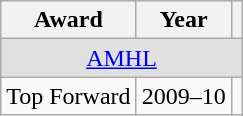<table class="wikitable">
<tr>
<th>Award</th>
<th>Year</th>
<th></th>
</tr>
<tr ALIGN="center" bgcolor="#e0e0e0">
<td colspan="3"><a href='#'>AMHL</a></td>
</tr>
<tr>
<td>Top Forward</td>
<td>2009–10</td>
<td></td>
</tr>
</table>
